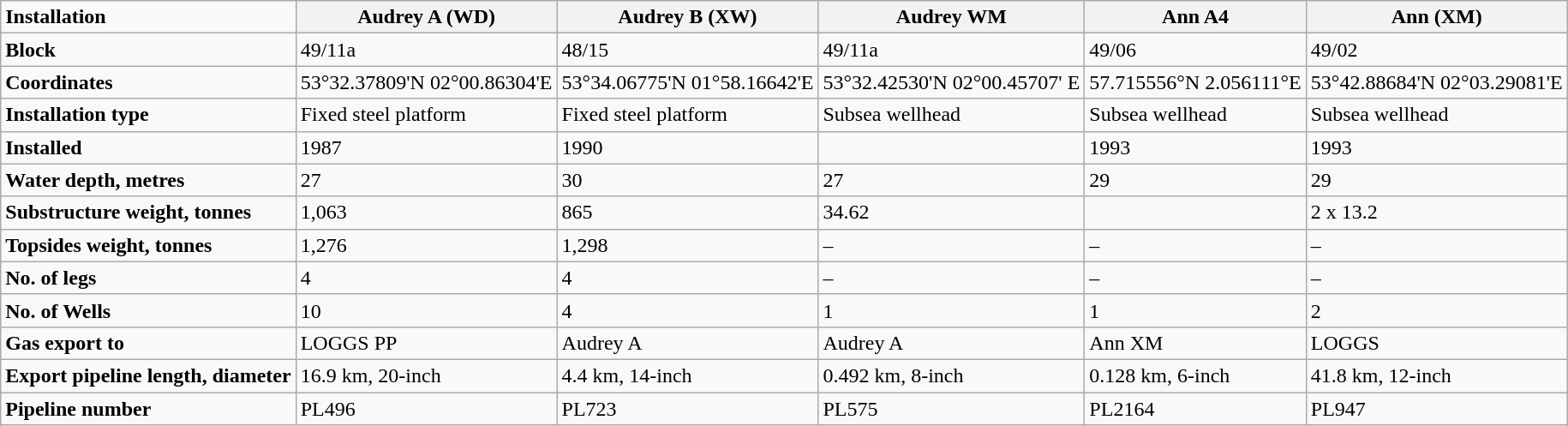<table class="wikitable">
<tr>
<td><strong>Installation</strong></td>
<th>Audrey A (WD)</th>
<th>Audrey B (XW)</th>
<th>Audrey WM</th>
<th>Ann A4</th>
<th>Ann (XM)</th>
</tr>
<tr>
<td><strong>Block</strong></td>
<td>49/11a</td>
<td>48/15</td>
<td>49/11a</td>
<td>49/06</td>
<td>49/02</td>
</tr>
<tr>
<td><strong>Coordinates</strong></td>
<td>53°32.37809'N 02°00.86304'E</td>
<td>53°34.06775'N 01°58.16642'E</td>
<td>53°32.42530'N 02°00.45707' E</td>
<td>57.715556°N 2.056111°E</td>
<td>53°42.88684'N 02°03.29081'E</td>
</tr>
<tr>
<td><strong>Installation type</strong></td>
<td>Fixed steel platform</td>
<td>Fixed steel platform</td>
<td>Subsea wellhead</td>
<td>Subsea wellhead</td>
<td>Subsea wellhead</td>
</tr>
<tr>
<td><strong>Installed</strong></td>
<td>1987</td>
<td>1990</td>
<td></td>
<td>1993</td>
<td>1993</td>
</tr>
<tr>
<td><strong>Water depth, metres</strong></td>
<td>27</td>
<td>30</td>
<td>27</td>
<td>29</td>
<td>29</td>
</tr>
<tr>
<td><strong>Substructure weight, tonnes</strong></td>
<td>1,063</td>
<td>865</td>
<td>34.62</td>
<td></td>
<td>2 x 13.2</td>
</tr>
<tr>
<td><strong>Topsides weight, tonnes</strong></td>
<td>1,276</td>
<td>1,298</td>
<td>–</td>
<td>–</td>
<td>–</td>
</tr>
<tr>
<td><strong>No. of legs</strong></td>
<td>4</td>
<td>4</td>
<td>–</td>
<td>–</td>
<td>–</td>
</tr>
<tr>
<td><strong>No. of Wells</strong></td>
<td>10</td>
<td>4</td>
<td>1</td>
<td>1</td>
<td>2</td>
</tr>
<tr>
<td><strong>Gas export to</strong></td>
<td>LOGGS PP</td>
<td>Audrey A</td>
<td>Audrey A</td>
<td>Ann XM</td>
<td>LOGGS</td>
</tr>
<tr>
<td><strong>Export pipeline length, diameter</strong></td>
<td>16.9 km, 20-inch</td>
<td>4.4 km, 14-inch</td>
<td>0.492 km, 8-inch</td>
<td>0.128 km, 6-inch</td>
<td>41.8 km, 12-inch</td>
</tr>
<tr>
<td><strong>Pipeline number</strong></td>
<td>PL496</td>
<td>PL723</td>
<td>PL575</td>
<td>PL2164</td>
<td>PL947</td>
</tr>
</table>
